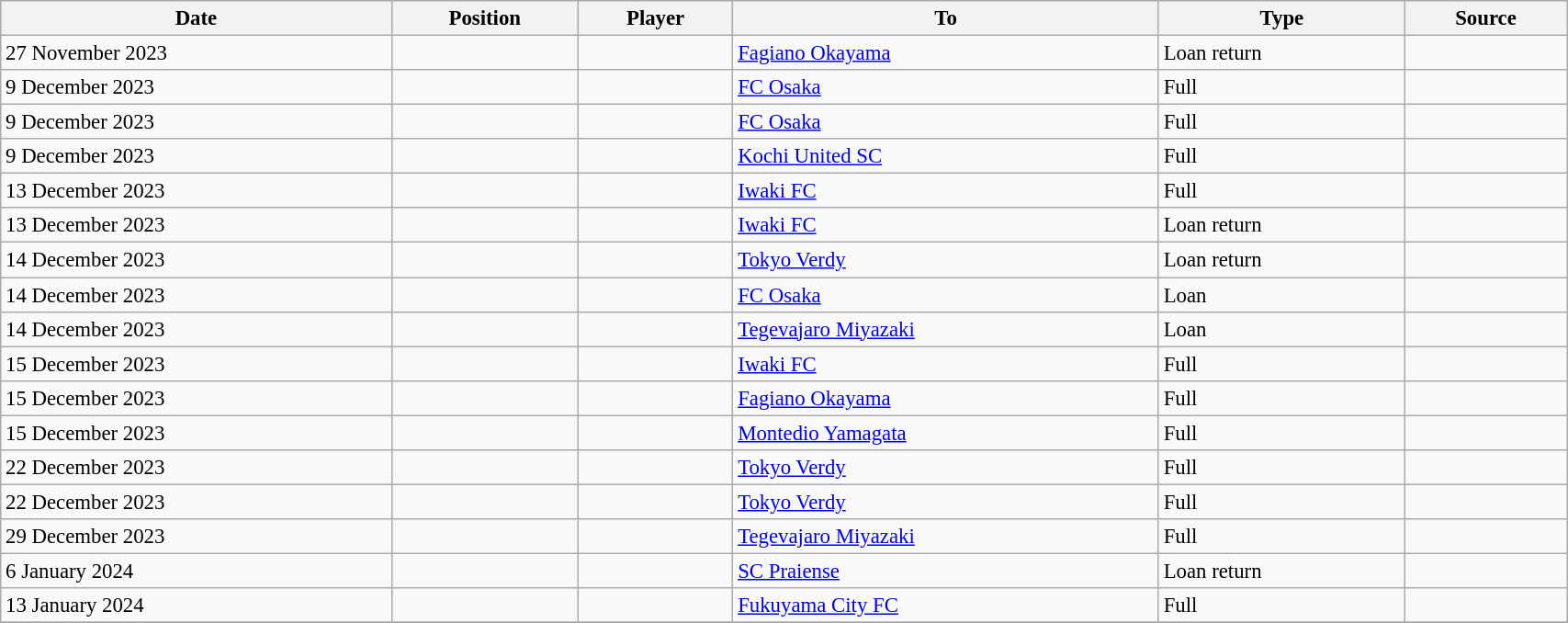<table class="wikitable sortable" style="width:90%; text-align:center; font-size:95%; text-align:left;">
<tr>
<th>Date</th>
<th>Position</th>
<th>Player</th>
<th>To</th>
<th>Type</th>
<th>Source</th>
</tr>
<tr>
<td>27 November 2023</td>
<td></td>
<td></td>
<td> <a href='#'>Fagiano Okayama</a></td>
<td>Loan return</td>
<td></td>
</tr>
<tr>
<td>9 December 2023</td>
<td></td>
<td></td>
<td> <a href='#'>FC Osaka</a></td>
<td>Full</td>
<td></td>
</tr>
<tr>
<td>9 December 2023</td>
<td></td>
<td></td>
<td> <a href='#'>FC Osaka</a></td>
<td>Full</td>
<td></td>
</tr>
<tr>
<td>9 December 2023</td>
<td></td>
<td></td>
<td> <a href='#'>Kochi United SC</a></td>
<td>Full</td>
<td></td>
</tr>
<tr>
<td>13 December 2023</td>
<td></td>
<td></td>
<td> <a href='#'>Iwaki FC</a></td>
<td>Full</td>
<td></td>
</tr>
<tr>
<td>13 December 2023</td>
<td></td>
<td></td>
<td> <a href='#'>Iwaki FC</a></td>
<td>Loan return</td>
<td></td>
</tr>
<tr>
<td>14 December 2023</td>
<td></td>
<td></td>
<td> <a href='#'>Tokyo Verdy</a></td>
<td>Loan return</td>
<td></td>
</tr>
<tr>
<td>14 December 2023</td>
<td></td>
<td></td>
<td> <a href='#'>FC Osaka</a></td>
<td>Loan</td>
<td></td>
</tr>
<tr>
<td>14 December 2023</td>
<td></td>
<td></td>
<td> <a href='#'>Tegevajaro Miyazaki</a></td>
<td>Loan</td>
<td></td>
</tr>
<tr>
<td>15 December 2023</td>
<td></td>
<td></td>
<td> <a href='#'>Iwaki FC</a></td>
<td>Full</td>
<td></td>
</tr>
<tr>
<td>15 December 2023</td>
<td></td>
<td></td>
<td> <a href='#'>Fagiano Okayama</a></td>
<td>Full</td>
<td></td>
</tr>
<tr>
<td>15 December 2023</td>
<td></td>
<td></td>
<td> <a href='#'>Montedio Yamagata</a></td>
<td>Full</td>
<td></td>
</tr>
<tr>
<td>22 December 2023</td>
<td></td>
<td></td>
<td> <a href='#'>Tokyo Verdy</a></td>
<td>Full</td>
<td></td>
</tr>
<tr>
<td>22 December 2023</td>
<td></td>
<td></td>
<td> <a href='#'>Tokyo Verdy</a></td>
<td>Full</td>
<td></td>
</tr>
<tr>
<td>29 December 2023</td>
<td></td>
<td></td>
<td> <a href='#'>Tegevajaro Miyazaki</a></td>
<td>Full</td>
<td></td>
</tr>
<tr>
<td>6 January 2024</td>
<td></td>
<td></td>
<td> <a href='#'>SC Praiense</a></td>
<td>Loan return</td>
<td></td>
</tr>
<tr>
<td>13 January 2024</td>
<td></td>
<td></td>
<td> <a href='#'>Fukuyama City FC</a></td>
<td>Full</td>
<td></td>
</tr>
<tr>
</tr>
</table>
